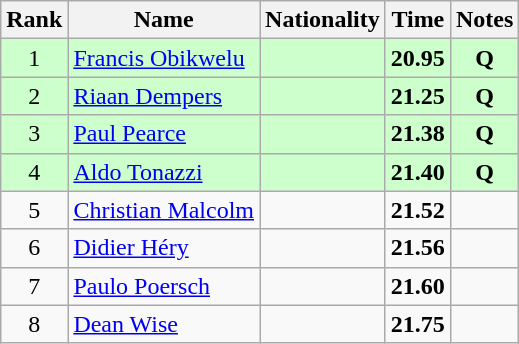<table class="wikitable sortable" style="text-align:center">
<tr>
<th>Rank</th>
<th>Name</th>
<th>Nationality</th>
<th>Time</th>
<th>Notes</th>
</tr>
<tr bgcolor=ccffcc>
<td>1</td>
<td align=left><a href='#'>Francis Obikwelu</a></td>
<td align=left></td>
<td><strong>20.95</strong></td>
<td><strong>Q</strong></td>
</tr>
<tr bgcolor=ccffcc>
<td>2</td>
<td align=left><a href='#'>Riaan Dempers</a></td>
<td align=left></td>
<td><strong>21.25</strong></td>
<td><strong>Q</strong></td>
</tr>
<tr bgcolor=ccffcc>
<td>3</td>
<td align=left><a href='#'>Paul Pearce</a></td>
<td align=left></td>
<td><strong>21.38</strong></td>
<td><strong>Q</strong></td>
</tr>
<tr bgcolor=ccffcc>
<td>4</td>
<td align=left><a href='#'>Aldo Tonazzi</a></td>
<td align=left></td>
<td><strong>21.40</strong></td>
<td><strong>Q</strong></td>
</tr>
<tr>
<td>5</td>
<td align=left><a href='#'>Christian Malcolm</a></td>
<td align=left></td>
<td><strong>21.52</strong></td>
<td></td>
</tr>
<tr>
<td>6</td>
<td align=left><a href='#'>Didier Héry</a></td>
<td align=left></td>
<td><strong>21.56</strong></td>
<td></td>
</tr>
<tr>
<td>7</td>
<td align=left><a href='#'>Paulo Poersch</a></td>
<td align=left></td>
<td><strong>21.60</strong></td>
<td></td>
</tr>
<tr>
<td>8</td>
<td align=left><a href='#'>Dean Wise</a></td>
<td align=left></td>
<td><strong>21.75</strong></td>
<td></td>
</tr>
</table>
